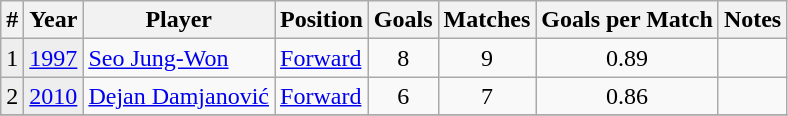<table class="wikitable" border="1">
<tr>
<th>#</th>
<th>Year</th>
<th>Player</th>
<th>Position</th>
<th>Goals</th>
<th>Matches</th>
<th>Goals per Match</th>
<th>Notes</th>
</tr>
<tr>
<td style="background:#eeeeee">1</td>
<td style="background:#eeeeee"><a href='#'>1997</a></td>
<td> <a href='#'>Seo Jung-Won</a></td>
<td><a href='#'>Forward</a></td>
<td style="text-align: center;">8</td>
<td style="text-align: center;">9</td>
<td style="text-align: center;">0.89</td>
<td></td>
</tr>
<tr>
<td style="background:#eeeeee">2</td>
<td style="background:#eeeeee"><a href='#'>2010</a></td>
<td> <a href='#'>Dejan Damjanović</a></td>
<td><a href='#'>Forward</a></td>
<td style="text-align: center;">6</td>
<td style="text-align: center;">7</td>
<td style="text-align: center;">0.86</td>
<td></td>
</tr>
<tr>
</tr>
</table>
